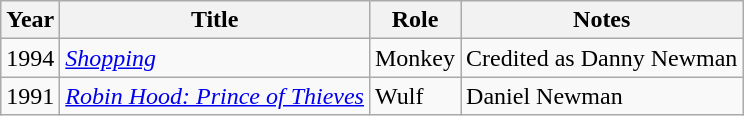<table class="wikitable sortable">
<tr>
<th>Year</th>
<th>Title</th>
<th>Role</th>
<th class="unsortable">Notes</th>
</tr>
<tr>
<td>1994</td>
<td><em><a href='#'>Shopping</a></em></td>
<td>Monkey</td>
<td>Credited as Danny Newman</td>
</tr>
<tr>
<td>1991</td>
<td><em><a href='#'>Robin Hood: Prince of Thieves</a></em></td>
<td>Wulf</td>
<td>Daniel Newman</td>
</tr>
</table>
